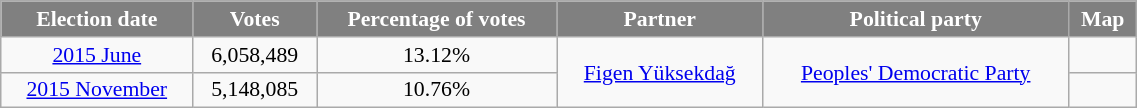<table class="wikitable" style="font-size:0.906em; width:60%; text-align:center;">
<tr>
<th style="background:gray; color:white; text-align:center;">Election date</th>
<th style="background:gray; color:white; text-align:center;">Votes</th>
<th style="background:gray; color:white; text-align:center;">Percentage of votes</th>
<th style="background:gray; color:white; text-align:center;">Partner</th>
<th style="background:gray; color:white; text-align:center;">Political party</th>
<th style="background:gray; color:white; text-align:center;">Map</th>
</tr>
<tr>
<td><a href='#'>2015 June</a></td>
<td>6,058,489</td>
<td>13.12%</td>
<td rowspan="2"><a href='#'>Figen Yüksekdağ</a></td>
<td rowspan="2"><a href='#'>Peoples' Democratic Party</a></td>
<td></td>
</tr>
<tr>
<td><a href='#'>2015 November</a></td>
<td>5,148,085</td>
<td>10.76%</td>
<td></td>
</tr>
</table>
